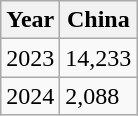<table class="wikitable">
<tr>
<th>Year</th>
<th>China</th>
</tr>
<tr>
<td>2023</td>
<td>14,233</td>
</tr>
<tr>
<td>2024</td>
<td>2,088</td>
</tr>
</table>
